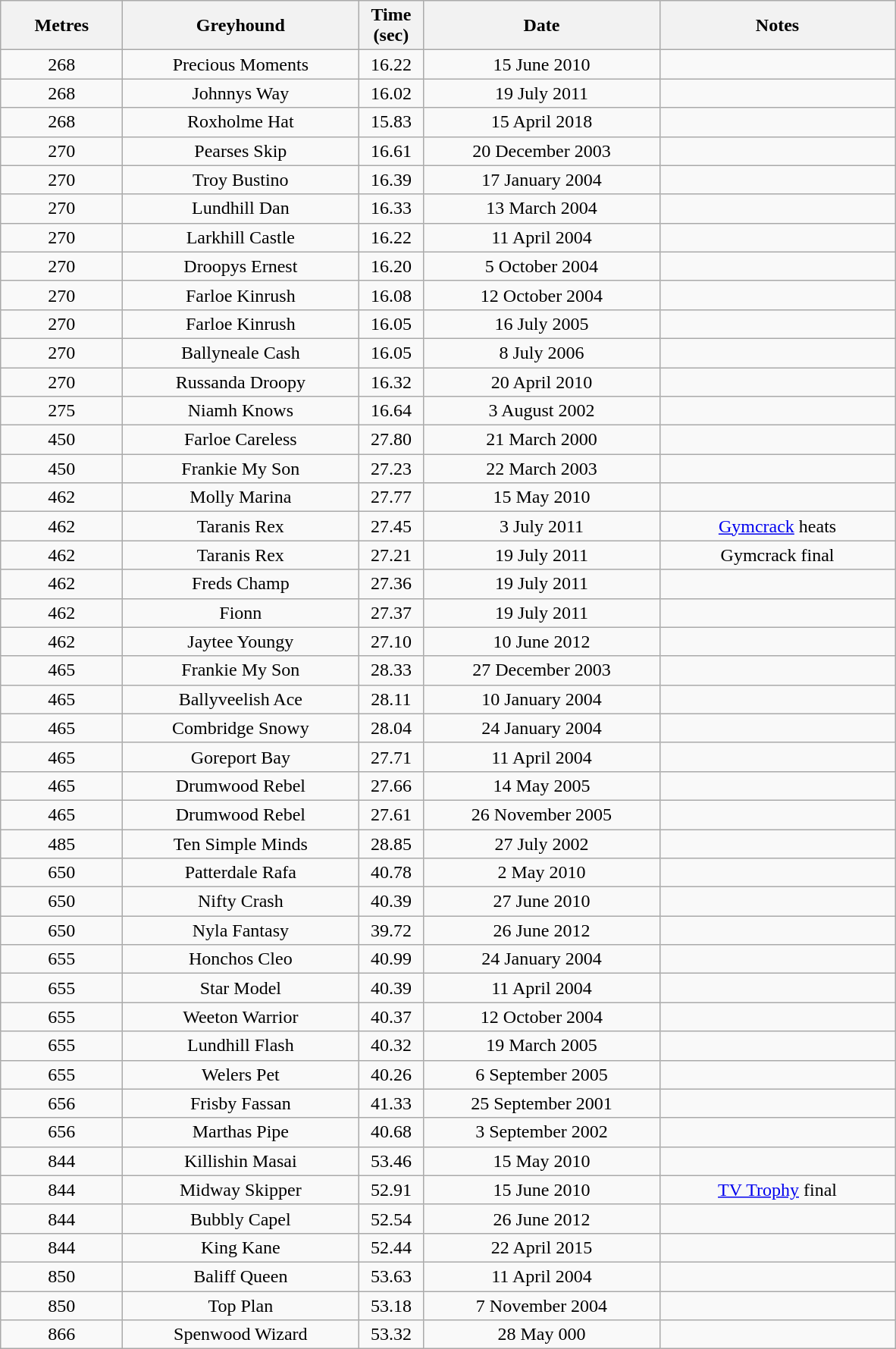<table class="wikitable" style="font-size: 100%">
<tr>
<th width=100>Metres</th>
<th width=200>Greyhound</th>
<th width=50>Time (sec)</th>
<th width=200>Date</th>
<th width=200>Notes</th>
</tr>
<tr align=center>
<td>268</td>
<td>Precious Moments</td>
<td>16.22</td>
<td>15 June 2010</td>
<td></td>
</tr>
<tr align=center>
<td>268</td>
<td>Johnnys Way</td>
<td>16.02</td>
<td>19 July 2011</td>
<td></td>
</tr>
<tr align=center>
<td>268</td>
<td>Roxholme Hat </td>
<td>15.83</td>
<td>15 April 2018</td>
<td></td>
</tr>
<tr align=center>
<td>270</td>
<td>Pearses Skip</td>
<td>16.61</td>
<td>20 December 2003</td>
<td></td>
</tr>
<tr align=center>
<td>270</td>
<td>Troy Bustino</td>
<td>16.39</td>
<td>17 January 2004</td>
<td></td>
</tr>
<tr align=center>
<td>270</td>
<td>Lundhill Dan</td>
<td>16.33</td>
<td>13 March 2004</td>
<td></td>
</tr>
<tr align=center>
<td>270</td>
<td>Larkhill Castle</td>
<td>16.22</td>
<td>11 April 2004</td>
<td></td>
</tr>
<tr align=center>
<td>270</td>
<td>Droopys Ernest</td>
<td>16.20</td>
<td>5 October 2004</td>
<td></td>
</tr>
<tr align=center>
<td>270</td>
<td>Farloe Kinrush</td>
<td>16.08</td>
<td>12 October 2004</td>
<td></td>
</tr>
<tr align=center>
<td>270</td>
<td>Farloe Kinrush</td>
<td>16.05</td>
<td>16 July 2005</td>
<td></td>
</tr>
<tr align=center>
<td>270</td>
<td>Ballyneale Cash</td>
<td>16.05</td>
<td>8 July 2006</td>
<td></td>
</tr>
<tr align=center>
<td>270</td>
<td>Russanda Droopy</td>
<td>16.32</td>
<td>20 April 2010</td>
<td></td>
</tr>
<tr align=center>
<td>275</td>
<td>Niamh Knows</td>
<td>16.64</td>
<td>3 August 2002</td>
<td></td>
</tr>
<tr align=center>
<td>450</td>
<td>Farloe Careless</td>
<td>27.80</td>
<td>21 March 2000</td>
<td></td>
</tr>
<tr align=center>
<td>450</td>
<td>Frankie My Son</td>
<td>27.23</td>
<td>22 March 2003</td>
<td></td>
</tr>
<tr align=center>
<td>462</td>
<td>Molly Marina</td>
<td>27.77</td>
<td>15 May 2010</td>
<td></td>
</tr>
<tr align=center>
<td>462</td>
<td>Taranis Rex</td>
<td>27.45</td>
<td>3 July 2011</td>
<td><a href='#'>Gymcrack</a> heats</td>
</tr>
<tr align=center>
<td>462</td>
<td>Taranis Rex</td>
<td>27.21</td>
<td>19 July 2011</td>
<td>Gymcrack final</td>
</tr>
<tr align=center>
<td>462</td>
<td>Freds Champ</td>
<td>27.36</td>
<td>19 July 2011</td>
<td></td>
</tr>
<tr align=center>
<td>462</td>
<td>Fionn</td>
<td>27.37</td>
<td>19 July 2011</td>
<td></td>
</tr>
<tr align=center>
<td>462</td>
<td>Jaytee Youngy</td>
<td>27.10</td>
<td>10 June 2012</td>
<td></td>
</tr>
<tr align=center>
<td>465</td>
<td>Frankie My Son</td>
<td>28.33</td>
<td>27 December 2003</td>
<td></td>
</tr>
<tr align=center>
<td>465</td>
<td>Ballyveelish Ace</td>
<td>28.11</td>
<td>10 January 2004</td>
<td></td>
</tr>
<tr align=center>
<td>465</td>
<td>Combridge Snowy</td>
<td>28.04</td>
<td>24 January 2004</td>
<td></td>
</tr>
<tr align=center>
<td>465</td>
<td>Goreport Bay</td>
<td>27.71</td>
<td>11 April 2004</td>
<td></td>
</tr>
<tr align=center>
<td>465</td>
<td>Drumwood Rebel</td>
<td>27.66</td>
<td>14 May 2005</td>
<td></td>
</tr>
<tr align=center>
<td>465</td>
<td>Drumwood Rebel</td>
<td>27.61</td>
<td>26 November 2005</td>
<td></td>
</tr>
<tr align=center>
<td>485</td>
<td>Ten Simple Minds</td>
<td>28.85</td>
<td>27 July 2002</td>
<td></td>
</tr>
<tr align=center>
<td>650</td>
<td>Patterdale Rafa</td>
<td>40.78</td>
<td>2 May 2010</td>
<td></td>
</tr>
<tr align=center>
<td>650</td>
<td>Nifty Crash</td>
<td>40.39</td>
<td>27 June 2010</td>
<td></td>
</tr>
<tr align=center>
<td>650</td>
<td>Nyla Fantasy</td>
<td>39.72</td>
<td>26 June 2012</td>
<td></td>
</tr>
<tr align=center>
<td>655</td>
<td>Honchos Cleo</td>
<td>40.99</td>
<td>24 January 2004</td>
<td></td>
</tr>
<tr align=center>
<td>655</td>
<td>Star Model</td>
<td>40.39</td>
<td>11 April 2004</td>
<td></td>
</tr>
<tr align=center>
<td>655</td>
<td>Weeton Warrior</td>
<td>40.37</td>
<td>12 October 2004</td>
<td></td>
</tr>
<tr align=center>
<td>655</td>
<td>Lundhill Flash</td>
<td>40.32</td>
<td>19 March 2005</td>
<td></td>
</tr>
<tr align=center>
<td>655</td>
<td>Welers Pet</td>
<td>40.26</td>
<td>6 September 2005</td>
<td></td>
</tr>
<tr align=center>
<td>656</td>
<td>Frisby Fassan</td>
<td>41.33</td>
<td>25 September 2001</td>
<td></td>
</tr>
<tr align=center>
<td>656</td>
<td>Marthas Pipe</td>
<td>40.68</td>
<td>3 September 2002</td>
<td></td>
</tr>
<tr align=center>
<td>844</td>
<td>Killishin Masai</td>
<td>53.46</td>
<td>15 May 2010</td>
<td></td>
</tr>
<tr align=center>
<td>844</td>
<td>Midway Skipper</td>
<td>52.91</td>
<td>15 June 2010</td>
<td><a href='#'>TV Trophy</a> final</td>
</tr>
<tr align=center>
<td>844</td>
<td>Bubbly Capel</td>
<td>52.54</td>
<td>26 June 2012</td>
<td></td>
</tr>
<tr align=center>
<td>844</td>
<td>King Kane</td>
<td>52.44</td>
<td>22 April 2015</td>
<td></td>
</tr>
<tr align=center>
<td>850</td>
<td>Baliff Queen</td>
<td>53.63</td>
<td>11 April 2004</td>
<td></td>
</tr>
<tr align=center>
<td>850</td>
<td>Top Plan</td>
<td>53.18</td>
<td>7 November 2004</td>
<td></td>
</tr>
<tr align=center>
<td>866</td>
<td>Spenwood Wizard</td>
<td>53.32</td>
<td>28 May 000</td>
<td></td>
</tr>
</table>
